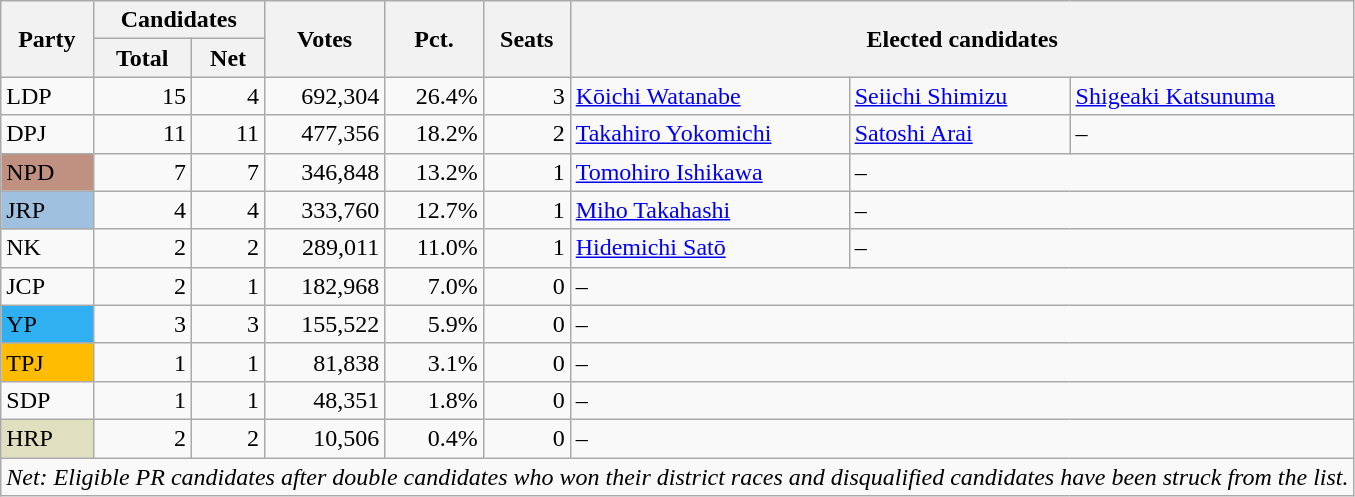<table class="wikitable">
<tr>
<th rowspan="2">Party</th>
<th colspan="2">Candidates</th>
<th rowspan="2">Votes</th>
<th rowspan="2">Pct.</th>
<th rowspan="2">Seats</th>
<th colspan="3" rowspan="2">Elected candidates</th>
</tr>
<tr>
<th>Total</th>
<th>Net</th>
</tr>
<tr>
<td>LDP</td>
<td align="right">15</td>
<td align="right">4</td>
<td align="right">692,304</td>
<td align="right">26.4%</td>
<td align="right">3</td>
<td><a href='#'>Kōichi Watanabe</a></td>
<td><a href='#'>Seiichi Shimizu</a></td>
<td><a href='#'>Shigeaki Katsunuma</a></td>
</tr>
<tr>
<td>DPJ</td>
<td align="right">11</td>
<td align="right">11</td>
<td align="right">477,356</td>
<td align="right">18.2%</td>
<td align="right">2</td>
<td><a href='#'>Takahiro Yokomichi</a></td>
<td><a href='#'>Satoshi Arai</a></td>
<td>–</td>
</tr>
<tr>
<td bgcolor="#C09080">NPD</td>
<td align="right">7</td>
<td align="right">7</td>
<td align="right">346,848</td>
<td align="right">13.2%</td>
<td align="right">1</td>
<td><a href='#'>Tomohiro Ishikawa</a></td>
<td colspan="2">–</td>
</tr>
<tr>
<td bgcolor="#A0C0E0">JRP</td>
<td align="right">4</td>
<td align="right">4</td>
<td align="right">333,760</td>
<td align="right">12.7%</td>
<td align="right">1</td>
<td><a href='#'>Miho Takahashi</a></td>
<td colspan="2">–</td>
</tr>
<tr>
<td>NK</td>
<td align="right">2</td>
<td align="right">2</td>
<td align="right">289,011</td>
<td align="right">11.0%</td>
<td align="right">1</td>
<td><a href='#'>Hidemichi Satō</a></td>
<td colspan="2">–</td>
</tr>
<tr>
<td>JCP</td>
<td align="right">2</td>
<td align="right">1</td>
<td align="right">182,968</td>
<td align="right">7.0%</td>
<td align="right">0</td>
<td colspan="3">–</td>
</tr>
<tr>
<td bgcolor="#30B0F0">YP</td>
<td align="right">3</td>
<td align="right">3</td>
<td align="right">155,522</td>
<td align="right">5.9%</td>
<td align="right">0</td>
<td colspan="3">–</td>
</tr>
<tr>
<td bgcolor="#FFBC00">TPJ</td>
<td align="right">1</td>
<td align="right">1</td>
<td align="right">81,838</td>
<td align="right">3.1%</td>
<td align="right">0</td>
<td colspan="3">–</td>
</tr>
<tr>
<td>SDP</td>
<td align="right">1</td>
<td align="right">1</td>
<td align="right">48,351</td>
<td align="right">1.8%</td>
<td align="right">0</td>
<td colspan="3">–</td>
</tr>
<tr>
<td bgcolor="#E0E0C0">HRP</td>
<td align="right">2</td>
<td align="right">2</td>
<td align="right">10,506</td>
<td align="right">0.4%</td>
<td align="right">0</td>
<td colspan="3">–</td>
</tr>
<tr>
<td colspan="10"><em>Net: Eligible PR candidates after double candidates who won their district races and disqualified candidates have been struck from the list.</em></td>
</tr>
</table>
